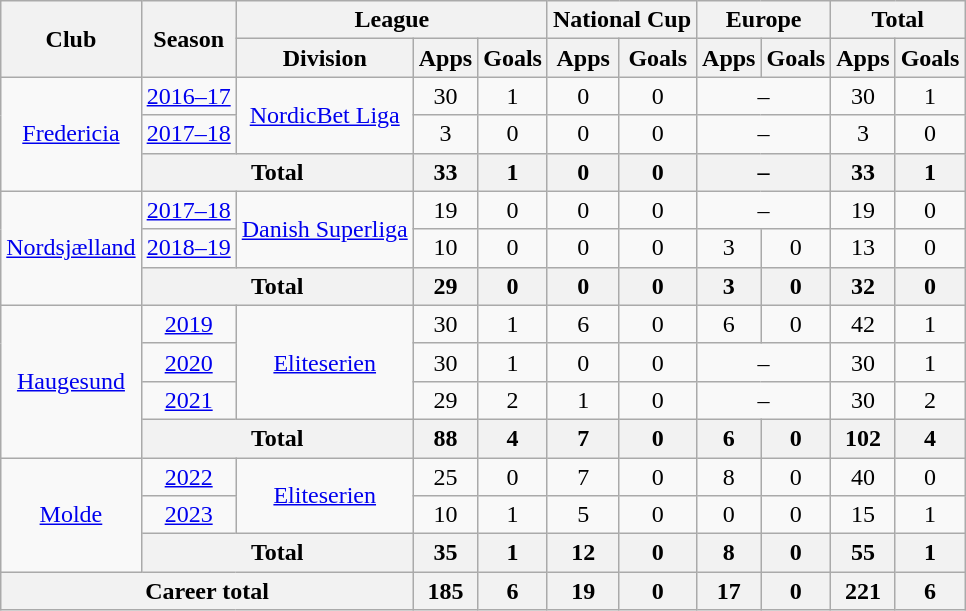<table class="wikitable" style="text-align: center;">
<tr>
<th rowspan="2">Club</th>
<th rowspan="2">Season</th>
<th colspan="3">League</th>
<th colspan="2">National Cup</th>
<th colspan="2">Europe</th>
<th colspan="2">Total</th>
</tr>
<tr>
<th>Division</th>
<th>Apps</th>
<th>Goals</th>
<th>Apps</th>
<th>Goals</th>
<th>Apps</th>
<th>Goals</th>
<th>Apps</th>
<th>Goals</th>
</tr>
<tr>
<td rowspan="3"><a href='#'>Fredericia</a></td>
<td><a href='#'>2016–17</a></td>
<td rowspan="2"><a href='#'>NordicBet Liga</a></td>
<td>30</td>
<td>1</td>
<td>0</td>
<td>0</td>
<td colspan="2">–</td>
<td>30</td>
<td>1</td>
</tr>
<tr>
<td><a href='#'>2017–18</a></td>
<td>3</td>
<td>0</td>
<td>0</td>
<td>0</td>
<td colspan="2">–</td>
<td>3</td>
<td>0</td>
</tr>
<tr>
<th colspan="2">Total</th>
<th>33</th>
<th>1</th>
<th>0</th>
<th>0</th>
<th colspan="2">–</th>
<th>33</th>
<th>1</th>
</tr>
<tr>
<td rowspan="3"><a href='#'>Nordsjælland</a></td>
<td><a href='#'>2017–18</a></td>
<td rowspan="2"><a href='#'>Danish Superliga</a></td>
<td>19</td>
<td>0</td>
<td>0</td>
<td>0</td>
<td colspan="2">–</td>
<td>19</td>
<td>0</td>
</tr>
<tr>
<td><a href='#'>2018–19</a></td>
<td>10</td>
<td>0</td>
<td>0</td>
<td>0</td>
<td>3</td>
<td>0</td>
<td>13</td>
<td>0</td>
</tr>
<tr>
<th colspan="2">Total</th>
<th>29</th>
<th>0</th>
<th>0</th>
<th>0</th>
<th>3</th>
<th>0</th>
<th>32</th>
<th>0</th>
</tr>
<tr>
<td rowspan="4"><a href='#'>Haugesund</a></td>
<td><a href='#'>2019</a></td>
<td rowspan="3"><a href='#'>Eliteserien</a></td>
<td>30</td>
<td>1</td>
<td>6</td>
<td>0</td>
<td>6</td>
<td>0</td>
<td>42</td>
<td>1</td>
</tr>
<tr>
<td><a href='#'>2020</a></td>
<td>30</td>
<td>1</td>
<td>0</td>
<td>0</td>
<td colspan="2">–</td>
<td>30</td>
<td>1</td>
</tr>
<tr>
<td><a href='#'>2021</a></td>
<td>29</td>
<td>2</td>
<td>1</td>
<td>0</td>
<td colspan="2">–</td>
<td>30</td>
<td>2</td>
</tr>
<tr>
<th colspan="2">Total</th>
<th>88</th>
<th>4</th>
<th>7</th>
<th>0</th>
<th>6</th>
<th>0</th>
<th>102</th>
<th>4</th>
</tr>
<tr>
<td rowspan="3"><a href='#'>Molde</a></td>
<td><a href='#'>2022</a></td>
<td rowspan="2"><a href='#'>Eliteserien</a></td>
<td>25</td>
<td>0</td>
<td>7</td>
<td>0</td>
<td>8</td>
<td>0</td>
<td>40</td>
<td>0</td>
</tr>
<tr>
<td><a href='#'>2023</a></td>
<td>10</td>
<td>1</td>
<td>5</td>
<td>0</td>
<td>0</td>
<td>0</td>
<td>15</td>
<td>1</td>
</tr>
<tr>
<th colspan="2">Total</th>
<th>35</th>
<th>1</th>
<th>12</th>
<th>0</th>
<th>8</th>
<th>0</th>
<th>55</th>
<th>1</th>
</tr>
<tr>
<th colspan="3">Career total</th>
<th>185</th>
<th>6</th>
<th>19</th>
<th>0</th>
<th>17</th>
<th>0</th>
<th>221</th>
<th>6</th>
</tr>
</table>
